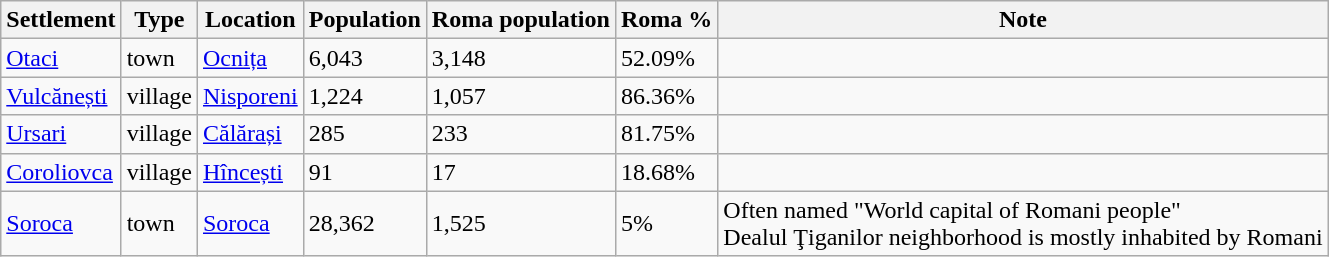<table class="wikitable">
<tr>
<th>Settlement</th>
<th>Type</th>
<th>Location</th>
<th>Population</th>
<th>Roma population</th>
<th>Roma %</th>
<th>Note</th>
</tr>
<tr>
<td><a href='#'>Otaci</a></td>
<td>town</td>
<td><a href='#'>Ocnița</a></td>
<td>6,043</td>
<td>3,148</td>
<td>52.09%</td>
<td></td>
</tr>
<tr>
<td><a href='#'>Vulcănești</a></td>
<td>village</td>
<td><a href='#'>Nisporeni</a></td>
<td>1,224</td>
<td>1,057</td>
<td>86.36%</td>
<td></td>
</tr>
<tr>
<td><a href='#'>Ursari</a></td>
<td>village</td>
<td><a href='#'>Călărași</a></td>
<td>285</td>
<td>233</td>
<td>81.75%</td>
<td></td>
</tr>
<tr>
<td><a href='#'>Coroliovca</a></td>
<td>village</td>
<td><a href='#'>Hîncești</a></td>
<td>91</td>
<td>17</td>
<td>18.68%</td>
<td></td>
</tr>
<tr>
<td><a href='#'>Soroca</a></td>
<td>town</td>
<td><a href='#'>Soroca</a></td>
<td>28,362</td>
<td>1,525</td>
<td>5%</td>
<td>Often named "World capital of Romani people"<br>Dealul Ţiganilor neighborhood is mostly inhabited by Romani</td>
</tr>
</table>
